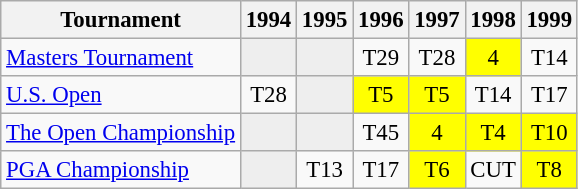<table class="wikitable" style="font-size:95%;text-align:center;">
<tr>
<th>Tournament</th>
<th>1994</th>
<th>1995</th>
<th>1996</th>
<th>1997</th>
<th>1998</th>
<th>1999</th>
</tr>
<tr>
<td align=left><a href='#'>Masters Tournament</a></td>
<td style="background:#eeeeee;"></td>
<td style="background:#eeeeee;"></td>
<td>T29</td>
<td>T28</td>
<td style="background:yellow;">4</td>
<td>T14</td>
</tr>
<tr>
<td align=left><a href='#'>U.S. Open</a></td>
<td>T28</td>
<td style="background:#eeeeee;"></td>
<td style="background:yellow;">T5</td>
<td style="background:yellow;">T5</td>
<td>T14</td>
<td>T17</td>
</tr>
<tr>
<td align=left><a href='#'>The Open Championship</a></td>
<td style="background:#eeeeee;"></td>
<td style="background:#eeeeee;"></td>
<td>T45</td>
<td style="background:yellow;">4</td>
<td style="background:yellow;">T4</td>
<td style="background:yellow;">T10</td>
</tr>
<tr>
<td align=left><a href='#'>PGA Championship</a></td>
<td style="background:#eeeeee;"></td>
<td>T13</td>
<td>T17</td>
<td style="background:yellow;">T6</td>
<td>CUT</td>
<td style="background:yellow;">T8</td>
</tr>
</table>
